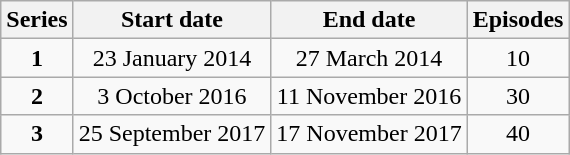<table class="wikitable" style="text-align:center;">
<tr>
<th>Series</th>
<th>Start date</th>
<th>End date</th>
<th>Episodes</th>
</tr>
<tr>
<td><strong>1</strong></td>
<td>23 January 2014</td>
<td>27 March 2014</td>
<td>10</td>
</tr>
<tr>
<td><strong>2</strong></td>
<td>3 October 2016</td>
<td>11 November 2016</td>
<td>30</td>
</tr>
<tr>
<td><strong>3</strong></td>
<td>25 September 2017</td>
<td>17 November 2017</td>
<td>40</td>
</tr>
</table>
